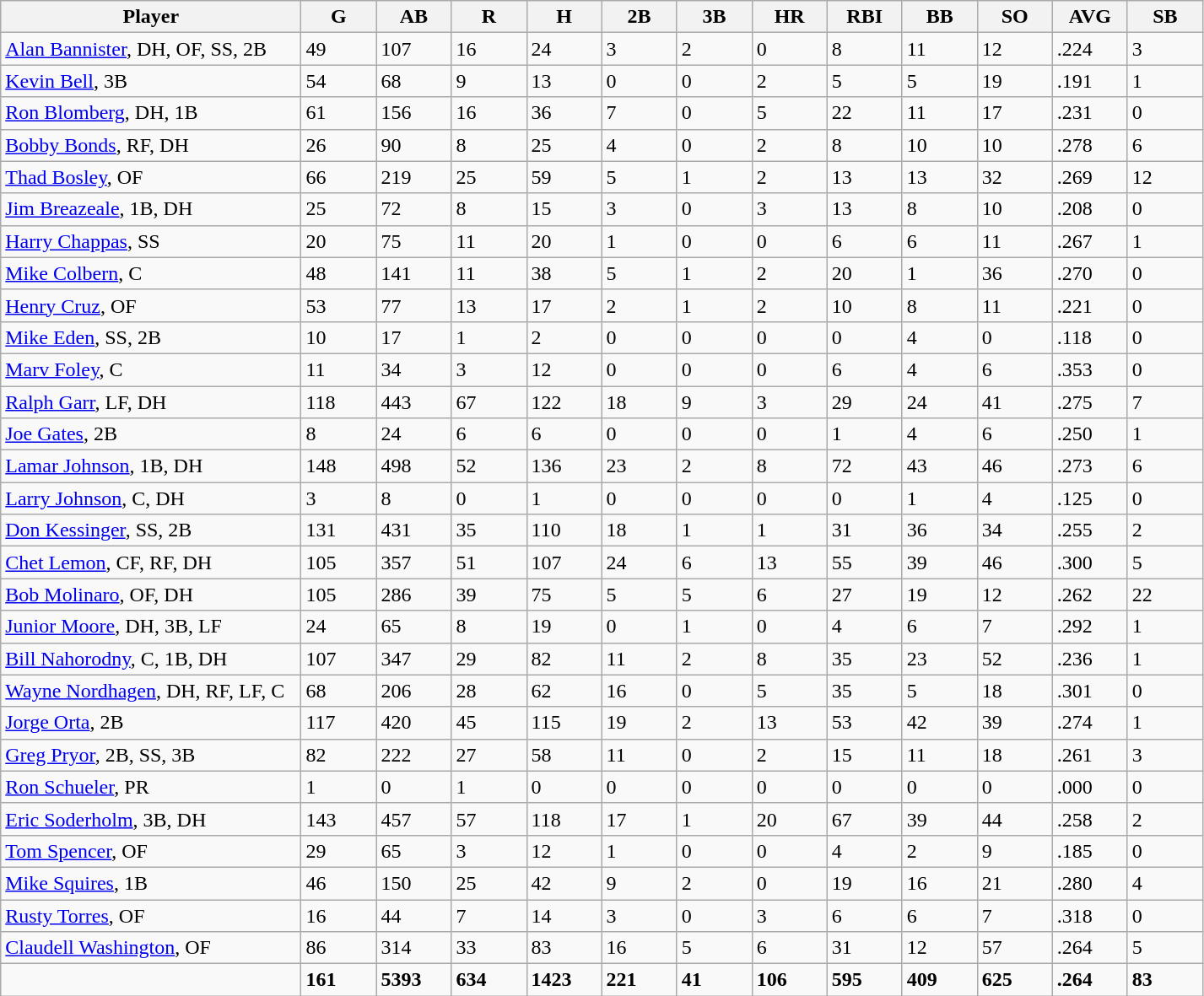<table class="wikitable sortable">
<tr>
<th bgcolor="#DDDDFF" width="24%">Player</th>
<th bgcolor="#DDDDFF" width="6%">G</th>
<th bgcolor="#DDDDFF" width="6%">AB</th>
<th bgcolor="#DDDDFF" width="6%">R</th>
<th bgcolor="#DDDDFF" width="6%">H</th>
<th bgcolor="#DDDDFF" width="6%">2B</th>
<th bgcolor="#DDDDFF" width="6%">3B</th>
<th bgcolor="#DDDDFF" width="6%">HR</th>
<th bgcolor="#DDDDFF" width="6%">RBI</th>
<th bgcolor="#DDDDFF" width="6%">BB</th>
<th bgcolor="#DDDDFF" width="6%">SO</th>
<th bgcolor="#DDDDFF" width="6%">AVG</th>
<th bgcolor="#DDDDFF" width="6%">SB</th>
</tr>
<tr>
<td><a href='#'>Alan Bannister</a>, DH, OF, SS, 2B</td>
<td>49</td>
<td>107</td>
<td>16</td>
<td>24</td>
<td>3</td>
<td>2</td>
<td>0</td>
<td>8</td>
<td>11</td>
<td>12</td>
<td>.224</td>
<td>3</td>
</tr>
<tr>
<td><a href='#'>Kevin Bell</a>, 3B</td>
<td>54</td>
<td>68</td>
<td>9</td>
<td>13</td>
<td>0</td>
<td>0</td>
<td>2</td>
<td>5</td>
<td>5</td>
<td>19</td>
<td>.191</td>
<td>1</td>
</tr>
<tr>
<td><a href='#'>Ron Blomberg</a>, DH, 1B</td>
<td>61</td>
<td>156</td>
<td>16</td>
<td>36</td>
<td>7</td>
<td>0</td>
<td>5</td>
<td>22</td>
<td>11</td>
<td>17</td>
<td>.231</td>
<td>0</td>
</tr>
<tr>
<td><a href='#'>Bobby Bonds</a>, RF, DH</td>
<td>26</td>
<td>90</td>
<td>8</td>
<td>25</td>
<td>4</td>
<td>0</td>
<td>2</td>
<td>8</td>
<td>10</td>
<td>10</td>
<td>.278</td>
<td>6</td>
</tr>
<tr>
<td><a href='#'>Thad Bosley</a>, OF</td>
<td>66</td>
<td>219</td>
<td>25</td>
<td>59</td>
<td>5</td>
<td>1</td>
<td>2</td>
<td>13</td>
<td>13</td>
<td>32</td>
<td>.269</td>
<td>12</td>
</tr>
<tr>
<td><a href='#'>Jim Breazeale</a>, 1B, DH</td>
<td>25</td>
<td>72</td>
<td>8</td>
<td>15</td>
<td>3</td>
<td>0</td>
<td>3</td>
<td>13</td>
<td>8</td>
<td>10</td>
<td>.208</td>
<td>0</td>
</tr>
<tr>
<td><a href='#'>Harry Chappas</a>, SS</td>
<td>20</td>
<td>75</td>
<td>11</td>
<td>20</td>
<td>1</td>
<td>0</td>
<td>0</td>
<td>6</td>
<td>6</td>
<td>11</td>
<td>.267</td>
<td>1</td>
</tr>
<tr>
<td><a href='#'>Mike Colbern</a>, C</td>
<td>48</td>
<td>141</td>
<td>11</td>
<td>38</td>
<td>5</td>
<td>1</td>
<td>2</td>
<td>20</td>
<td>1</td>
<td>36</td>
<td>.270</td>
<td>0</td>
</tr>
<tr>
<td><a href='#'>Henry Cruz</a>, OF</td>
<td>53</td>
<td>77</td>
<td>13</td>
<td>17</td>
<td>2</td>
<td>1</td>
<td>2</td>
<td>10</td>
<td>8</td>
<td>11</td>
<td>.221</td>
<td>0</td>
</tr>
<tr>
<td><a href='#'>Mike Eden</a>, SS, 2B</td>
<td>10</td>
<td>17</td>
<td>1</td>
<td>2</td>
<td>0</td>
<td>0</td>
<td>0</td>
<td>0</td>
<td>4</td>
<td>0</td>
<td>.118</td>
<td>0</td>
</tr>
<tr>
<td><a href='#'>Marv Foley</a>, C</td>
<td>11</td>
<td>34</td>
<td>3</td>
<td>12</td>
<td>0</td>
<td>0</td>
<td>0</td>
<td>6</td>
<td>4</td>
<td>6</td>
<td>.353</td>
<td>0</td>
</tr>
<tr>
<td><a href='#'>Ralph Garr</a>, LF, DH</td>
<td>118</td>
<td>443</td>
<td>67</td>
<td>122</td>
<td>18</td>
<td>9</td>
<td>3</td>
<td>29</td>
<td>24</td>
<td>41</td>
<td>.275</td>
<td>7</td>
</tr>
<tr>
<td><a href='#'>Joe Gates</a>, 2B</td>
<td>8</td>
<td>24</td>
<td>6</td>
<td>6</td>
<td>0</td>
<td>0</td>
<td>0</td>
<td>1</td>
<td>4</td>
<td>6</td>
<td>.250</td>
<td>1</td>
</tr>
<tr>
<td><a href='#'>Lamar Johnson</a>, 1B, DH</td>
<td>148</td>
<td>498</td>
<td>52</td>
<td>136</td>
<td>23</td>
<td>2</td>
<td>8</td>
<td>72</td>
<td>43</td>
<td>46</td>
<td>.273</td>
<td>6</td>
</tr>
<tr>
<td><a href='#'>Larry Johnson</a>, C, DH</td>
<td>3</td>
<td>8</td>
<td>0</td>
<td>1</td>
<td>0</td>
<td>0</td>
<td>0</td>
<td>0</td>
<td>1</td>
<td>4</td>
<td>.125</td>
<td>0</td>
</tr>
<tr>
<td><a href='#'>Don Kessinger</a>, SS, 2B</td>
<td>131</td>
<td>431</td>
<td>35</td>
<td>110</td>
<td>18</td>
<td>1</td>
<td>1</td>
<td>31</td>
<td>36</td>
<td>34</td>
<td>.255</td>
<td>2</td>
</tr>
<tr>
<td><a href='#'>Chet Lemon</a>, CF, RF, DH</td>
<td>105</td>
<td>357</td>
<td>51</td>
<td>107</td>
<td>24</td>
<td>6</td>
<td>13</td>
<td>55</td>
<td>39</td>
<td>46</td>
<td>.300</td>
<td>5</td>
</tr>
<tr>
<td><a href='#'>Bob Molinaro</a>, OF, DH</td>
<td>105</td>
<td>286</td>
<td>39</td>
<td>75</td>
<td>5</td>
<td>5</td>
<td>6</td>
<td>27</td>
<td>19</td>
<td>12</td>
<td>.262</td>
<td>22</td>
</tr>
<tr>
<td><a href='#'>Junior Moore</a>, DH, 3B, LF</td>
<td>24</td>
<td>65</td>
<td>8</td>
<td>19</td>
<td>0</td>
<td>1</td>
<td>0</td>
<td>4</td>
<td>6</td>
<td>7</td>
<td>.292</td>
<td>1</td>
</tr>
<tr>
<td><a href='#'>Bill Nahorodny</a>, C, 1B, DH</td>
<td>107</td>
<td>347</td>
<td>29</td>
<td>82</td>
<td>11</td>
<td>2</td>
<td>8</td>
<td>35</td>
<td>23</td>
<td>52</td>
<td>.236</td>
<td>1</td>
</tr>
<tr>
<td><a href='#'>Wayne Nordhagen</a>, DH, RF, LF, C</td>
<td>68</td>
<td>206</td>
<td>28</td>
<td>62</td>
<td>16</td>
<td>0</td>
<td>5</td>
<td>35</td>
<td>5</td>
<td>18</td>
<td>.301</td>
<td>0</td>
</tr>
<tr>
<td><a href='#'>Jorge Orta</a>, 2B</td>
<td>117</td>
<td>420</td>
<td>45</td>
<td>115</td>
<td>19</td>
<td>2</td>
<td>13</td>
<td>53</td>
<td>42</td>
<td>39</td>
<td>.274</td>
<td>1</td>
</tr>
<tr>
<td><a href='#'>Greg Pryor</a>, 2B, SS, 3B</td>
<td>82</td>
<td>222</td>
<td>27</td>
<td>58</td>
<td>11</td>
<td>0</td>
<td>2</td>
<td>15</td>
<td>11</td>
<td>18</td>
<td>.261</td>
<td>3</td>
</tr>
<tr>
<td><a href='#'>Ron Schueler</a>, PR</td>
<td>1</td>
<td>0</td>
<td>1</td>
<td>0</td>
<td>0</td>
<td>0</td>
<td>0</td>
<td>0</td>
<td>0</td>
<td>0</td>
<td>.000</td>
<td>0</td>
</tr>
<tr>
<td><a href='#'>Eric Soderholm</a>, 3B, DH</td>
<td>143</td>
<td>457</td>
<td>57</td>
<td>118</td>
<td>17</td>
<td>1</td>
<td>20</td>
<td>67</td>
<td>39</td>
<td>44</td>
<td>.258</td>
<td>2</td>
</tr>
<tr>
<td><a href='#'>Tom Spencer</a>, OF</td>
<td>29</td>
<td>65</td>
<td>3</td>
<td>12</td>
<td>1</td>
<td>0</td>
<td>0</td>
<td>4</td>
<td>2</td>
<td>9</td>
<td>.185</td>
<td>0</td>
</tr>
<tr>
<td><a href='#'>Mike Squires</a>, 1B</td>
<td>46</td>
<td>150</td>
<td>25</td>
<td>42</td>
<td>9</td>
<td>2</td>
<td>0</td>
<td>19</td>
<td>16</td>
<td>21</td>
<td>.280</td>
<td>4</td>
</tr>
<tr>
<td><a href='#'>Rusty Torres</a>, OF</td>
<td>16</td>
<td>44</td>
<td>7</td>
<td>14</td>
<td>3</td>
<td>0</td>
<td>3</td>
<td>6</td>
<td>6</td>
<td>7</td>
<td>.318</td>
<td>0</td>
</tr>
<tr>
<td><a href='#'>Claudell Washington</a>, OF</td>
<td>86</td>
<td>314</td>
<td>33</td>
<td>83</td>
<td>16</td>
<td>5</td>
<td>6</td>
<td>31</td>
<td>12</td>
<td>57</td>
<td>.264</td>
<td>5</td>
</tr>
<tr class="sortbottom">
<td></td>
<td><strong>161</strong></td>
<td><strong>5393</strong></td>
<td><strong>634</strong></td>
<td><strong>1423</strong></td>
<td><strong>221</strong></td>
<td><strong>41</strong></td>
<td><strong>106</strong></td>
<td><strong>595</strong></td>
<td><strong>409</strong></td>
<td><strong>625</strong></td>
<td><strong>.264</strong></td>
<td><strong>83</strong></td>
</tr>
</table>
